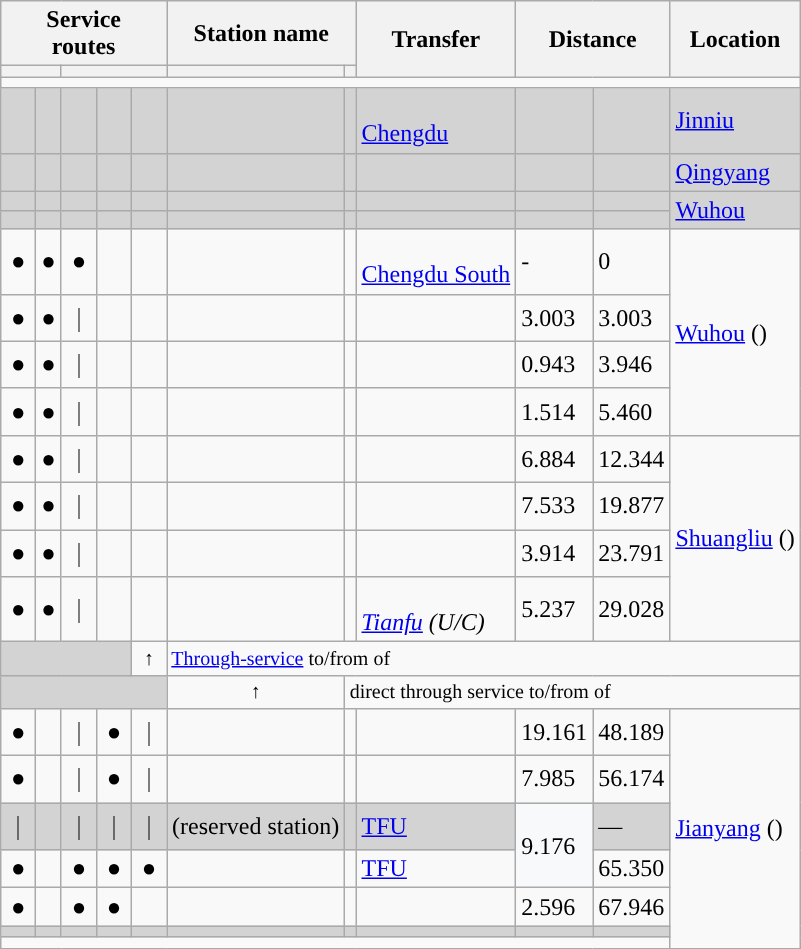<table class="wikitable">
<tr>
<th colspan="5">Service<br>routes</th>
<th colspan=2>Station name</th>
<th rowspan=2>Transfer</th>
<th colspan="2" rowspan="2">Distance<br></th>
<th rowspan=2>Location</th>
</tr>
<tr>
<th colspan="2"></th>
<th colspan="3"></th>
<th></th>
<th></th>
</tr>
<tr style="background:#">
<td colspan="12"></td>
</tr>
<tr bgcolor="lightgrey">
<td align="center"></td>
<td></td>
<td></td>
<td></td>
<td align="center"></td>
<td><em></em></td>
<td></td>
<td> <br> <a href='#'>Chengdu</a></td>
<td></td>
<td></td>
<td><a href='#'>Jinniu</a></td>
</tr>
<tr bgcolor="lightgrey">
<td align="center"></td>
<td></td>
<td></td>
<td></td>
<td align="center"></td>
<td><em></em></td>
<td></td>
<td>  </td>
<td></td>
<td></td>
<td><a href='#'>Qingyang</a></td>
</tr>
<tr bgcolor="lightgrey">
<td align="center"></td>
<td></td>
<td></td>
<td></td>
<td align="center"></td>
<td><em></em></td>
<td></td>
<td> </td>
<td></td>
<td></td>
<td rowspan="2"><a href='#'>Wuhou</a></td>
</tr>
<tr bgcolor="lightgrey">
<td align="center"></td>
<td></td>
<td></td>
<td></td>
<td align="center"></td>
<td><em></em></td>
<td></td>
<td> </td>
<td></td>
<td></td>
</tr>
<tr>
<td align="center">●</td>
<td align="center">●</td>
<td align="center">●</td>
<td></td>
<td></td>
<td></td>
<td></td>
<td> <br>  <a href='#'>Chengdu South</a></td>
<td>-</td>
<td>0</td>
<td rowspan="4"><a href='#'>Wuhou</a> ()</td>
</tr>
<tr>
<td align="center">●</td>
<td align="center">●</td>
<td align="center">｜</td>
<td></td>
<td></td>
<td></td>
<td></td>
<td> </td>
<td>3.003</td>
<td>3.003</td>
</tr>
<tr>
<td align="center">●</td>
<td align="center">●</td>
<td align="center">｜</td>
<td></td>
<td></td>
<td></td>
<td></td>
<td></td>
<td>0.943</td>
<td>3.946</td>
</tr>
<tr>
<td align="center">●</td>
<td align="center">●</td>
<td align="center">｜</td>
<td></td>
<td></td>
<td></td>
<td></td>
<td></td>
<td>1.514</td>
<td>5.460</td>
</tr>
<tr>
<td align="center">●</td>
<td align="center">●</td>
<td align="center">｜</td>
<td></td>
<td></td>
<td></td>
<td></td>
<td></td>
<td>6.884</td>
<td>12.344</td>
<td rowspan="4"><a href='#'>Shuangliu</a> ()</td>
</tr>
<tr>
<td align="center">●</td>
<td align="center">●</td>
<td align="center">｜</td>
<td></td>
<td></td>
<td></td>
<td></td>
<td> </td>
<td>7.533</td>
<td>19.877</td>
</tr>
<tr>
<td align="center">●</td>
<td align="center">●</td>
<td align="center">｜</td>
<td></td>
<td></td>
<td></td>
<td></td>
<td></td>
<td>3.914</td>
<td>23.791</td>
</tr>
<tr>
<td align="center">●</td>
<td align="center">●</td>
<td align="center">｜</td>
<td align="center"></td>
<td align="center"></td>
<td></td>
<td></td>
<td><br> <em><a href='#'>Tianfu</a> (U/C)</em></td>
<td>5.237</td>
<td>29.028</td>
</tr>
<tr style="font-size:smaller">
<td colspan="4" align="center" style="background:lightgrey"></td>
<td align="center" style="background:#">↑</td>
<td colspan="7"><a href='#'>Through-service</a> to/from  of </td>
</tr>
<tr style="font-size:smaller">
<td colspan="5" align="center" style="background:lightgrey"></td>
<td align="center" style="background:#">↑</td>
<td colspan="6">direct through service to/from  of </td>
</tr>
<tr>
<td align="center">●</td>
<td></td>
<td align="center">｜</td>
<td align="center">●</td>
<td align="center">｜</td>
<td></td>
<td></td>
<td></td>
<td>19.161</td>
<td>48.189</td>
<td rowspan="7"><a href='#'>Jianyang</a> ()</td>
</tr>
<tr>
<td align="center">●</td>
<td></td>
<td align="center">｜</td>
<td align="center">●</td>
<td align="center">｜</td>
<td></td>
<td></td>
<td></td>
<td>7.985</td>
<td>56.174</td>
</tr>
<tr bgcolor="lightgrey">
<td align="center">｜</td>
<td></td>
<td align="center">｜</td>
<td align="center">｜</td>
<td align="center">｜</td>
<td><em></em> (reserved station)</td>
<td></td>
<td> <a href='#'>TFU</a></td>
<td bgcolor=#F8F9FA rowspan="2">9.176</td>
<td>—</td>
</tr>
<tr>
<td align="center">●</td>
<td></td>
<td align="center">●</td>
<td align="center">●</td>
<td align="center">●</td>
<td></td>
<td></td>
<td> <a href='#'>TFU</a></td>
<td>65.350</td>
</tr>
<tr>
<td align="center">●</td>
<td></td>
<td align="center">●</td>
<td align="center">●</td>
<td align="center"></td>
<td></td>
<td></td>
<td></td>
<td>2.596</td>
<td>67.946</td>
</tr>
<tr bgcolor="lightgrey">
<td></td>
<td></td>
<td></td>
<td></td>
<td></td>
<td><em></em></td>
<td></td>
<td></td>
<td></td>
<td></td>
</tr>
<tr style="background:#">
<td colspan="12"></td>
</tr>
</table>
